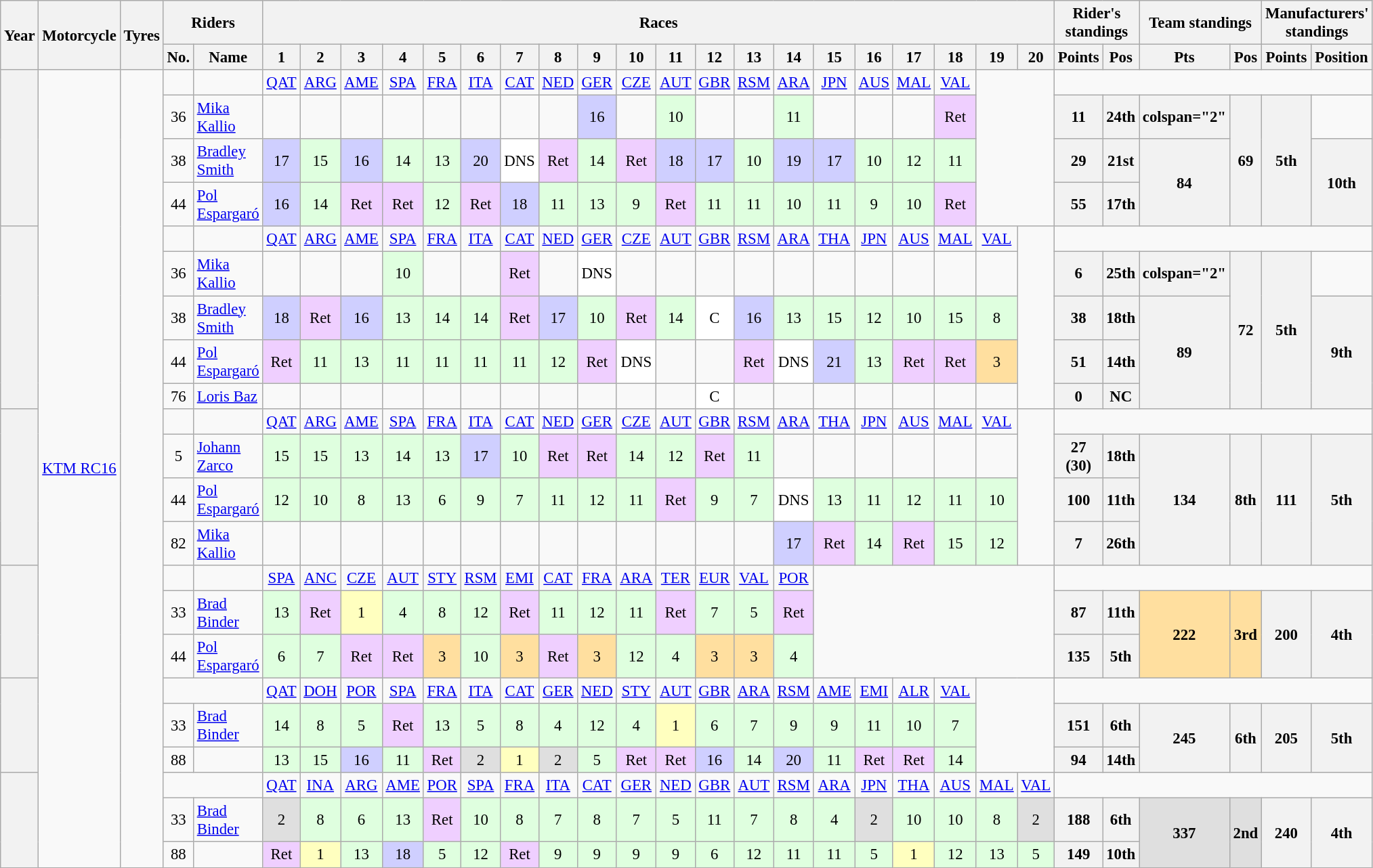<table class="wikitable" border="1" style="text-align:center; font-size: 95%">
<tr>
<th rowspan="2">Year</th>
<th rowspan="2">Motorcycle</th>
<th rowspan="2">Tyres</th>
<th colspan="2">Riders</th>
<th colspan="20">Races</th>
<th colspan="2">Rider's standings</th>
<th colspan="2">Team standings</th>
<th colspan="2">Manufacturers' standings</th>
</tr>
<tr>
<th>No.</th>
<th>Name</th>
<th>1</th>
<th>2</th>
<th>3</th>
<th>4</th>
<th>5</th>
<th>6</th>
<th>7</th>
<th>8</th>
<th>9</th>
<th>10</th>
<th>11</th>
<th>12</th>
<th>13</th>
<th>14</th>
<th>15</th>
<th>16</th>
<th>17</th>
<th>18</th>
<th>19</th>
<th>20</th>
<th>Points</th>
<th>Pos</th>
<th>Pts</th>
<th>Pos</th>
<th>Points</th>
<th>Position</th>
</tr>
<tr>
<th rowspan="4"></th>
<td rowspan="22"><a href='#'>KTM RC16</a></td>
<td rowspan="22"></td>
<td></td>
<td></td>
<td><a href='#'>QAT</a></td>
<td><a href='#'>ARG</a></td>
<td><a href='#'>AME</a></td>
<td><a href='#'>SPA</a></td>
<td><a href='#'>FRA</a></td>
<td><a href='#'>ITA</a></td>
<td><a href='#'>CAT</a></td>
<td><a href='#'>NED</a></td>
<td><a href='#'>GER</a></td>
<td><a href='#'>CZE</a></td>
<td><a href='#'>AUT</a></td>
<td><a href='#'>GBR</a></td>
<td><a href='#'>RSM</a></td>
<td><a href='#'>ARA</a></td>
<td><a href='#'>JPN</a></td>
<td><a href='#'>AUS</a></td>
<td><a href='#'>MAL</a></td>
<td><a href='#'>VAL</a></td>
<td rowspan="4" colspan="2"></td>
<td colspan="6"></td>
</tr>
<tr>
<td>36</td>
<td align="left"> <a href='#'>Mika Kallio</a></td>
<td></td>
<td></td>
<td></td>
<td></td>
<td></td>
<td></td>
<td></td>
<td></td>
<td style="background:#cfcfff;">16</td>
<td></td>
<td style="background:#dfffdf;">10</td>
<td></td>
<td></td>
<td style="background:#dfffdf;">11</td>
<td></td>
<td></td>
<td></td>
<td style="background:#efcfff;">Ret</td>
<th>11</th>
<th>24th</th>
<th>colspan="2" </th>
<th rowspan="3">69</th>
<th rowspan="3">5th</th>
</tr>
<tr>
<td>38</td>
<td align="left"> <a href='#'>Bradley Smith</a></td>
<td style="background:#cfcfff;">17</td>
<td style="background:#dfffdf;">15</td>
<td style="background:#cfcfff;">16</td>
<td style="background:#dfffdf;">14</td>
<td style="background:#dfffdf;">13</td>
<td style="background:#cfcfff;">20</td>
<td style="background:#ffffff;">DNS</td>
<td style="background:#efcfff;">Ret</td>
<td style="background:#dfffdf;">14</td>
<td style="background:#efcfff;">Ret</td>
<td style="background:#cfcfff;">18</td>
<td style="background:#cfcfff;">17</td>
<td style="background:#dfffdf;">10</td>
<td style="background:#cfcfff;">19</td>
<td style="background:#cfcfff;">17</td>
<td style="background:#dfffdf;">10</td>
<td style="background:#dfffdf;">12</td>
<td style="background:#dfffdf;">11</td>
<th>29</th>
<th>21st</th>
<th rowspan="2">84</th>
<th rowspan="2">10th</th>
</tr>
<tr>
<td>44</td>
<td align="left"> <a href='#'>Pol Espargaró</a></td>
<td style="background:#cfcfff;">16</td>
<td style="background:#dfffdf;">14</td>
<td style="background:#efcfff;">Ret</td>
<td style="background:#efcfff;">Ret</td>
<td style="background:#dfffdf;">12</td>
<td style="background:#efcfff;">Ret</td>
<td style="background:#cfcfff;">18</td>
<td style="background:#dfffdf;">11</td>
<td style="background:#dfffdf;">13</td>
<td style="background:#dfffdf;">9</td>
<td style="background:#efcfff;">Ret</td>
<td style="background:#dfffdf;">11</td>
<td style="background:#dfffdf;">11</td>
<td style="background:#dfffdf;">10</td>
<td style="background:#dfffdf;">11</td>
<td style="background:#dfffdf;">9</td>
<td style="background:#dfffdf;">10</td>
<td style="background:#efcfff;">Ret</td>
<th>55</th>
<th>17th</th>
</tr>
<tr>
<th rowspan="5"></th>
<td></td>
<td></td>
<td><a href='#'>QAT</a></td>
<td><a href='#'>ARG</a></td>
<td><a href='#'>AME</a></td>
<td><a href='#'>SPA</a></td>
<td><a href='#'>FRA</a></td>
<td><a href='#'>ITA</a></td>
<td><a href='#'>CAT</a></td>
<td><a href='#'>NED</a></td>
<td><a href='#'>GER</a></td>
<td><a href='#'>CZE</a></td>
<td><a href='#'>AUT</a></td>
<td><a href='#'>GBR</a></td>
<td><a href='#'>RSM</a></td>
<td><a href='#'>ARA</a></td>
<td><a href='#'>THA</a></td>
<td><a href='#'>JPN</a></td>
<td><a href='#'>AUS</a></td>
<td><a href='#'>MAL</a></td>
<td><a href='#'>VAL</a></td>
<td rowspan="5"></td>
<td colspan="6"></td>
</tr>
<tr>
<td>36</td>
<td align="left"> <a href='#'>Mika Kallio</a></td>
<td></td>
<td></td>
<td></td>
<td style="background:#dfffdf;">10</td>
<td></td>
<td></td>
<td style="background:#efcfff;">Ret</td>
<td></td>
<td style="background:#ffffff;">DNS</td>
<td></td>
<td></td>
<td></td>
<td></td>
<td></td>
<td></td>
<td></td>
<td></td>
<td></td>
<td></td>
<th>6</th>
<th>25th</th>
<th>colspan="2" </th>
<th rowspan="4">72</th>
<th rowspan="4">5th</th>
</tr>
<tr>
<td>38</td>
<td align="left"> <a href='#'>Bradley Smith</a></td>
<td style="background:#cfcfff;">18</td>
<td style="background:#efcfff;">Ret</td>
<td style="background:#cfcfff;">16</td>
<td style="background:#dfffdf;">13</td>
<td style="background:#dfffdf;">14</td>
<td style="background:#dfffdf;">14</td>
<td style="background:#efcfff;">Ret</td>
<td style="background:#cfcfff;">17</td>
<td style="background:#dfffdf;">10</td>
<td style="background:#efcfff;">Ret</td>
<td style="background:#dfffdf;">14</td>
<td style="background:#ffffff;">C</td>
<td style="background:#cfcfff;">16</td>
<td style="background:#dfffdf;">13</td>
<td style="background:#dfffdf;">15</td>
<td style="background:#dfffdf;">12</td>
<td style="background:#dfffdf;">10</td>
<td style="background:#dfffdf;">15</td>
<td style="background:#dfffdf;">8</td>
<th>38</th>
<th>18th</th>
<th rowspan="3">89</th>
<th rowspan="3">9th</th>
</tr>
<tr>
<td>44</td>
<td align="left"> <a href='#'>Pol Espargaró</a></td>
<td style="background:#efcfff;">Ret</td>
<td style="background:#dfffdf;">11</td>
<td style="background:#dfffdf;">13</td>
<td style="background:#dfffdf;">11</td>
<td style="background:#dfffdf;">11</td>
<td style="background:#dfffdf;">11</td>
<td style="background:#dfffdf;">11</td>
<td style="background:#dfffdf;">12</td>
<td style="background:#efcfff;">Ret</td>
<td style="background:#ffffff;">DNS</td>
<td></td>
<td></td>
<td style="background:#efcfff;">Ret</td>
<td style="background:#ffffff;">DNS</td>
<td style="background:#cfcfff;">21</td>
<td style="background:#dfffdf;">13</td>
<td style="background:#efcfff;">Ret</td>
<td style="background:#efcfff;">Ret</td>
<td style="background:#ffdf9f;">3</td>
<th>51</th>
<th>14th</th>
</tr>
<tr>
<td>76</td>
<td align="left"> <a href='#'>Loris Baz</a></td>
<td></td>
<td></td>
<td></td>
<td></td>
<td></td>
<td></td>
<td></td>
<td></td>
<td></td>
<td></td>
<td></td>
<td style="background:#ffffff;">C</td>
<td></td>
<td></td>
<td></td>
<td></td>
<td></td>
<td></td>
<td></td>
<th>0</th>
<th>NC</th>
</tr>
<tr>
<th rowspan="4"></th>
<td></td>
<td></td>
<td><a href='#'>QAT</a></td>
<td><a href='#'>ARG</a></td>
<td><a href='#'>AME</a></td>
<td><a href='#'>SPA</a></td>
<td><a href='#'>FRA</a></td>
<td><a href='#'>ITA</a></td>
<td><a href='#'>CAT</a></td>
<td><a href='#'>NED</a></td>
<td><a href='#'>GER</a></td>
<td><a href='#'>CZE</a></td>
<td><a href='#'>AUT</a></td>
<td><a href='#'>GBR</a></td>
<td><a href='#'>RSM</a></td>
<td><a href='#'>ARA</a></td>
<td><a href='#'>THA</a></td>
<td><a href='#'>JPN</a></td>
<td><a href='#'>AUS</a></td>
<td><a href='#'>MAL</a></td>
<td><a href='#'>VAL</a></td>
<td rowspan="4"></td>
<td colspan="6"></td>
</tr>
<tr>
<td>5</td>
<td align="left"> <a href='#'>Johann Zarco</a></td>
<td style="background:#dfffdf;">15</td>
<td style="background:#dfffdf;">15</td>
<td style="background:#dfffdf;">13</td>
<td style="background:#dfffdf;">14</td>
<td style="background:#dfffdf;">13</td>
<td style="background:#cfcfff;">17</td>
<td style="background:#dfffdf;">10</td>
<td style="background:#efcfff;">Ret</td>
<td style="background:#efcfff;">Ret</td>
<td style="background:#dfffdf;">14</td>
<td style="background:#dfffdf;">12</td>
<td style="background:#efcfff;">Ret</td>
<td style="background:#dfffdf;">11</td>
<td></td>
<td></td>
<td></td>
<td></td>
<td></td>
<td></td>
<th>27 (30)</th>
<th>18th</th>
<th rowspan="3">134</th>
<th rowspan="3">8th</th>
<th rowspan="3">111</th>
<th rowspan="3">5th</th>
</tr>
<tr>
<td>44</td>
<td align="left"> <a href='#'>Pol Espargaró</a></td>
<td style="background:#dfffdf;">12</td>
<td style="background:#dfffdf;">10</td>
<td style="background:#dfffdf;">8</td>
<td style="background:#dfffdf;">13</td>
<td style="background:#dfffdf;">6</td>
<td style="background:#dfffdf;">9</td>
<td style="background:#dfffdf;">7</td>
<td style="background:#dfffdf;">11</td>
<td style="background:#dfffdf;">12</td>
<td style="background:#dfffdf;">11</td>
<td style="background:#efcfff;">Ret</td>
<td style="background:#dfffdf;">9</td>
<td style="background:#dfffdf;">7</td>
<td style="background:#ffffff;">DNS</td>
<td style="background:#dfffdf;">13</td>
<td style="background:#dfffdf;">11</td>
<td style="background:#dfffdf;">12</td>
<td style="background:#dfffdf;">11</td>
<td style="background:#dfffdf;">10</td>
<th>100</th>
<th>11th</th>
</tr>
<tr>
<td>82</td>
<td align="left"> <a href='#'>Mika Kallio</a></td>
<td></td>
<td></td>
<td></td>
<td></td>
<td></td>
<td></td>
<td></td>
<td></td>
<td></td>
<td></td>
<td></td>
<td></td>
<td></td>
<td style="background:#cfcfff;">17</td>
<td style="background:#efcfff;">Ret</td>
<td style="background:#dfffdf;">14</td>
<td style="background:#efcfff;">Ret</td>
<td style="background:#dfffdf;">15</td>
<td style="background:#dfffdf;">12</td>
<th>7</th>
<th>26th</th>
</tr>
<tr>
<th rowspan="3"></th>
<td></td>
<td></td>
<td><a href='#'>SPA</a></td>
<td><a href='#'>ANC</a></td>
<td><a href='#'>CZE</a></td>
<td><a href='#'>AUT</a></td>
<td><a href='#'>STY</a></td>
<td><a href='#'>RSM</a></td>
<td><a href='#'>EMI</a></td>
<td><a href='#'>CAT</a></td>
<td><a href='#'>FRA</a></td>
<td><a href='#'>ARA</a></td>
<td><a href='#'>TER</a></td>
<td><a href='#'>EUR</a></td>
<td><a href='#'>VAL</a></td>
<td><a href='#'>POR</a></td>
<td rowspan="3" colspan="6"></td>
<td colspan="6"></td>
</tr>
<tr>
<td>33</td>
<td align="left"> <a href='#'>Brad Binder</a></td>
<td style="background:#dfffdf;">13</td>
<td style="background:#efcfff;">Ret</td>
<td style="background:#ffffbf;">1</td>
<td style="background:#dfffdf;">4</td>
<td style="background:#dfffdf;">8</td>
<td style="background:#dfffdf;">12</td>
<td style="background:#efcfff;">Ret</td>
<td style="background:#dfffdf;">11</td>
<td style="background:#dfffdf;">12</td>
<td style="background:#dfffdf;">11</td>
<td style="background:#efcfff;">Ret</td>
<td style="background:#dfffdf;">7</td>
<td style="background:#dfffdf;">5</td>
<td style="background:#efcfff;">Ret</td>
<th>87</th>
<th>11th</th>
<th rowspan="2" style="background:#ffdf9f;">222</th>
<th rowspan="2" style="background:#ffdf9f;">3rd</th>
<th rowspan="2">200</th>
<th rowspan="2">4th</th>
</tr>
<tr>
<td>44</td>
<td align="left"> <a href='#'>Pol Espargaró</a></td>
<td style="background:#dfffdf;">6</td>
<td style="background:#dfffdf;">7</td>
<td style="background:#efcfff;">Ret</td>
<td style="background:#efcfff;">Ret</td>
<td style="background:#ffdf9f;">3</td>
<td style="background:#dfffdf;">10</td>
<td style="background:#ffdf9f;">3</td>
<td style="background:#efcfff;">Ret</td>
<td style="background:#ffdf9f;">3</td>
<td style="background:#dfffdf;">12</td>
<td style="background:#dfffdf;">4</td>
<td style="background:#ffdf9f;">3</td>
<td style="background:#ffdf9f;">3</td>
<td style="background:#dfffdf;">4</td>
<th>135</th>
<th>5th</th>
</tr>
<tr>
<th rowspan="3"></th>
<td colspan="2"></td>
<td><a href='#'>QAT</a></td>
<td><a href='#'>DOH</a></td>
<td><a href='#'>POR</a></td>
<td><a href='#'>SPA</a></td>
<td><a href='#'>FRA</a></td>
<td><a href='#'>ITA</a></td>
<td><a href='#'>CAT</a></td>
<td><a href='#'>GER</a></td>
<td><a href='#'>NED</a></td>
<td><a href='#'>STY</a></td>
<td><a href='#'>AUT</a></td>
<td><a href='#'>GBR</a></td>
<td><a href='#'>ARA</a></td>
<td><a href='#'>RSM</a></td>
<td><a href='#'>AME</a></td>
<td><a href='#'>EMI</a></td>
<td><a href='#'>ALR</a></td>
<td><a href='#'>VAL</a></td>
<td rowspan="3" colspan="2"></td>
<td colspan="6"></td>
</tr>
<tr>
<td>33</td>
<td align="left"> <a href='#'>Brad Binder</a></td>
<td style="background:#dfffdf;">14</td>
<td style="background:#dfffdf;">8</td>
<td style="background:#dfffdf;">5</td>
<td style="background:#efcfff;">Ret</td>
<td style="background:#dfffdf;">13</td>
<td style="background:#dfffdf;">5</td>
<td style="background:#dfffdf;">8</td>
<td style="background:#dfffdf;">4</td>
<td style="background:#dfffdf;">12</td>
<td style="background:#dfffdf;">4</td>
<td style="background:#ffffbf;">1</td>
<td style="background:#dfffdf;">6</td>
<td style="background:#dfffdf;">7</td>
<td style="background:#dfffdf;">9</td>
<td style="background:#dfffdf;">9</td>
<td style="background:#dfffdf;">11</td>
<td style="background:#dfffdf;">10</td>
<td style="background:#dfffdf;">7</td>
<th>151</th>
<th>6th</th>
<th rowspan="2">245</th>
<th rowspan="2">6th</th>
<th rowspan="2">205</th>
<th rowspan="2">5th</th>
</tr>
<tr>
<td>88</td>
<td align="left"></td>
<td style="background:#dfffdf;">13</td>
<td style="background:#dfffdf;">15</td>
<td style="background:#cfcfff;">16</td>
<td style="background:#dfffdf;">11</td>
<td style="background:#efcfff;">Ret</td>
<td style="background:#dfdfdf;">2</td>
<td style="background:#ffffbf;">1</td>
<td style="background:#dfdfdf;">2</td>
<td style="background:#dfffdf;">5</td>
<td style="background:#efcfff;">Ret</td>
<td style="background:#efcfff;">Ret</td>
<td style="background:#cfcfff;">16</td>
<td style="background:#dfffdf;">14</td>
<td style="background:#cfcfff;">20</td>
<td style="background:#dfffdf;">11</td>
<td style="background:#efcfff;">Ret</td>
<td style="background:#efcfff;">Ret</td>
<td style="background:#dfffdf;">14</td>
<th>94</th>
<th>14th</th>
</tr>
<tr>
<th rowspan="3"></th>
<td colspan="2"></td>
<td><a href='#'>QAT</a></td>
<td><a href='#'>INA</a></td>
<td><a href='#'>ARG</a></td>
<td><a href='#'>AME</a></td>
<td><a href='#'>POR</a></td>
<td><a href='#'>SPA</a></td>
<td><a href='#'>FRA</a></td>
<td><a href='#'>ITA</a></td>
<td><a href='#'>CAT</a></td>
<td><a href='#'>GER</a></td>
<td><a href='#'>NED</a></td>
<td><a href='#'>GBR</a></td>
<td><a href='#'>AUT</a></td>
<td><a href='#'>RSM</a></td>
<td><a href='#'>ARA</a></td>
<td><a href='#'>JPN</a></td>
<td><a href='#'>THA</a></td>
<td><a href='#'>AUS</a></td>
<td><a href='#'>MAL</a></td>
<td><a href='#'>VAL</a></td>
<td colspan=8></td>
</tr>
<tr>
<td>33</td>
<td align="left"> <a href='#'>Brad Binder</a></td>
<td style="background:#dfdfdf;">2</td>
<td style="background:#dfffdf;">8</td>
<td style="background:#dfffdf;">6</td>
<td style="background:#dfffdf;">13</td>
<td style="background:#efcfff;">Ret</td>
<td style="background:#dfffdf;">10</td>
<td style="background:#dfffdf;">8</td>
<td style="background:#dfffdf;">7</td>
<td style="background:#dfffdf;">8</td>
<td style="background:#dfffdf;">7</td>
<td style="background:#dfffdf;">5</td>
<td style="background:#dfffdf;">11</td>
<td style="background:#dfffdf;">7</td>
<td style="background:#dfffdf;">8</td>
<td style="background:#dfffdf;">4</td>
<td style="background:#dfdfdf;">2</td>
<td style="background:#dfffdf;">10</td>
<td style="background:#dfffdf;">10</td>
<td style="background:#dfffdf;">8</td>
<td style="background:#dfdfdf;">2</td>
<th>188</th>
<th>6th</th>
<th rowspan="2" style="background:#dfdfdf;">337</th>
<th rowspan="2" style="background:#dfdfdf;">2nd</th>
<th rowspan="2">240</th>
<th rowspan="2">4th</th>
</tr>
<tr>
<td>88</td>
<td align="left"></td>
<td style="background:#efcfff;">Ret</td>
<td style="background:#ffffbf;">1</td>
<td style="background:#dfffdf;">13</td>
<td style="background:#cfcfff;">18</td>
<td style="background:#dfffdf;">5</td>
<td style="background:#dfffdf;">12</td>
<td style="background:#efcfff;">Ret</td>
<td style="background:#dfffdf;">9</td>
<td style="background:#dfffdf;">9</td>
<td style="background:#dfffdf;">9</td>
<td style="background:#dfffdf;">9</td>
<td style="background:#dfffdf;">6</td>
<td style="background:#dfffdf;">12</td>
<td style="background:#dfffdf;">11</td>
<td style="background:#dfffdf;">11</td>
<td style="background:#dfffdf;">5</td>
<td style="background:#ffffbf;">1</td>
<td style="background:#dfffdf;">12</td>
<td style="background:#dfffdf;">13</td>
<td style="background:#dfffdf;">5</td>
<th>149</th>
<th>10th</th>
</tr>
</table>
